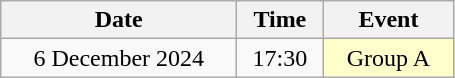<table class = "wikitable" style="text-align:center;">
<tr>
<th width=150>Date</th>
<th width=50>Time</th>
<th width=80>Event</th>
</tr>
<tr>
<td>6 December 2024</td>
<td>17:30</td>
<td bgcolor=ffffcc>Group A</td>
</tr>
</table>
